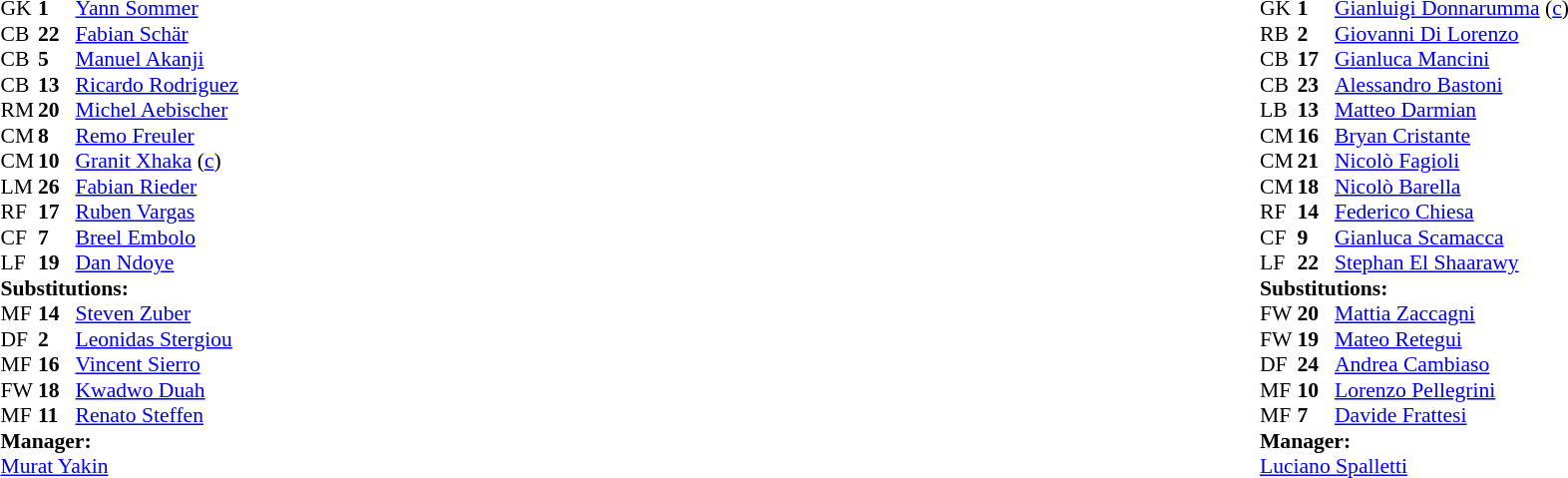<table width="100%">
<tr>
<td valign="top" width="40%"><br><table style="font-size:90%" cellspacing="0" cellpadding="0">
<tr>
<th width=25></th>
<th width=25></th>
</tr>
<tr>
<td>GK</td>
<td><strong>1</strong></td>
<td><a href='#'>Yann Sommer</a></td>
</tr>
<tr>
<td>CB</td>
<td><strong>22</strong></td>
<td><a href='#'>Fabian Schär</a></td>
</tr>
<tr>
<td>CB</td>
<td><strong>5</strong></td>
<td><a href='#'>Manuel Akanji</a></td>
</tr>
<tr>
<td>CB</td>
<td><strong>13</strong></td>
<td><a href='#'>Ricardo Rodriguez</a></td>
</tr>
<tr>
<td>RM</td>
<td><strong>20</strong></td>
<td><a href='#'>Michel Aebischer</a></td>
<td></td>
<td></td>
</tr>
<tr>
<td>CM</td>
<td><strong>8</strong></td>
<td><a href='#'>Remo Freuler</a></td>
</tr>
<tr>
<td>CM</td>
<td><strong>10</strong></td>
<td><a href='#'>Granit Xhaka</a> (<a href='#'>c</a>)</td>
</tr>
<tr>
<td>LM</td>
<td><strong>26</strong></td>
<td><a href='#'>Fabian Rieder</a></td>
<td></td>
<td></td>
</tr>
<tr>
<td>RF</td>
<td><strong>17</strong></td>
<td><a href='#'>Ruben Vargas</a></td>
<td></td>
<td></td>
</tr>
<tr>
<td>CF</td>
<td><strong>7</strong></td>
<td><a href='#'>Breel Embolo</a></td>
<td></td>
<td></td>
</tr>
<tr>
<td>LF</td>
<td><strong>19</strong></td>
<td><a href='#'>Dan Ndoye</a></td>
<td></td>
<td></td>
</tr>
<tr>
<td colspan=3><strong>Substitutions:</strong></td>
</tr>
<tr>
<td>MF</td>
<td><strong>14</strong></td>
<td><a href='#'>Steven Zuber</a></td>
<td></td>
<td></td>
</tr>
<tr>
<td>DF</td>
<td><strong>2</strong></td>
<td><a href='#'>Leonidas Stergiou</a></td>
<td></td>
<td></td>
</tr>
<tr>
<td>MF</td>
<td><strong>16</strong></td>
<td><a href='#'>Vincent Sierro</a></td>
<td></td>
<td></td>
</tr>
<tr>
<td>FW</td>
<td><strong>18</strong></td>
<td><a href='#'>Kwadwo Duah</a></td>
<td></td>
<td></td>
</tr>
<tr>
<td>MF</td>
<td><strong>11</strong></td>
<td><a href='#'>Renato Steffen</a></td>
<td></td>
<td></td>
</tr>
<tr>
<td colspan=3><strong>Manager:</strong></td>
</tr>
<tr>
<td colspan=3><a href='#'>Murat Yakin</a></td>
</tr>
</table>
</td>
<td valign="top"></td>
<td valign="top" width="50%"><br><table style="font-size:90%; margin:auto" cellspacing="0" cellpadding="0">
<tr>
<th width=25></th>
<th width=25></th>
</tr>
<tr>
<td>GK</td>
<td><strong>1</strong></td>
<td><a href='#'>Gianluigi Donnarumma</a> (<a href='#'>c</a>)</td>
</tr>
<tr>
<td>RB</td>
<td><strong>2</strong></td>
<td><a href='#'>Giovanni Di Lorenzo</a></td>
</tr>
<tr>
<td>CB</td>
<td><strong>17</strong></td>
<td><a href='#'>Gianluca Mancini</a></td>
<td></td>
</tr>
<tr>
<td>CB</td>
<td><strong>23</strong></td>
<td><a href='#'>Alessandro Bastoni</a></td>
</tr>
<tr>
<td>LB</td>
<td><strong>13</strong></td>
<td><a href='#'>Matteo Darmian</a></td>
<td></td>
<td></td>
</tr>
<tr>
<td>CM</td>
<td><strong>16</strong></td>
<td><a href='#'>Bryan Cristante</a></td>
<td></td>
<td></td>
</tr>
<tr>
<td>CM</td>
<td><strong>21</strong></td>
<td><a href='#'>Nicolò Fagioli</a></td>
<td></td>
<td></td>
</tr>
<tr>
<td>CM</td>
<td><strong>18</strong></td>
<td><a href='#'>Nicolò Barella</a></td>
<td></td>
<td></td>
</tr>
<tr>
<td>RF</td>
<td><strong>14</strong></td>
<td><a href='#'>Federico Chiesa</a></td>
</tr>
<tr>
<td>CF</td>
<td><strong>9</strong></td>
<td><a href='#'>Gianluca Scamacca</a></td>
</tr>
<tr>
<td>LF</td>
<td><strong>22</strong></td>
<td><a href='#'>Stephan El Shaarawy</a></td>
<td></td>
<td></td>
</tr>
<tr>
<td colspan=3><strong>Substitutions:</strong></td>
</tr>
<tr>
<td>FW</td>
<td><strong>20</strong></td>
<td><a href='#'>Mattia Zaccagni</a></td>
<td></td>
<td></td>
</tr>
<tr>
<td>FW</td>
<td><strong>19</strong></td>
<td><a href='#'>Mateo Retegui</a></td>
<td></td>
<td></td>
</tr>
<tr>
<td>DF</td>
<td><strong>24</strong></td>
<td><a href='#'>Andrea Cambiaso</a></td>
<td></td>
<td></td>
</tr>
<tr>
<td>MF</td>
<td><strong>10</strong></td>
<td><a href='#'>Lorenzo Pellegrini</a></td>
<td></td>
<td></td>
</tr>
<tr>
<td>MF</td>
<td><strong>7</strong></td>
<td><a href='#'>Davide Frattesi</a></td>
<td></td>
<td></td>
</tr>
<tr>
<td colspan=3><strong>Manager:</strong></td>
</tr>
<tr>
<td colspan=3><a href='#'>Luciano Spalletti</a></td>
</tr>
</table>
</td>
</tr>
</table>
